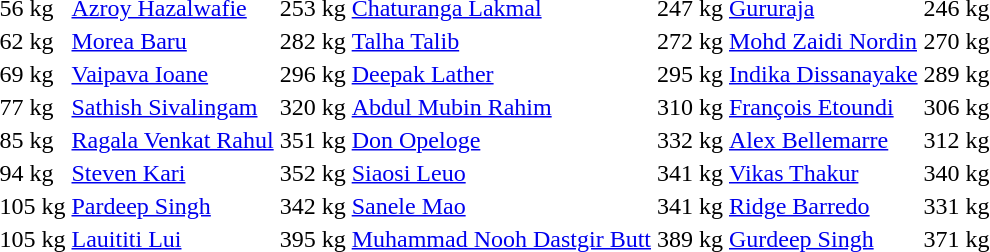<table>
<tr>
<td>56 kg</td>
<td><a href='#'>Azroy Hazalwafie</a><br></td>
<td>253 kg</td>
<td><a href='#'>Chaturanga Lakmal</a><br></td>
<td>247 kg</td>
<td><a href='#'>Gururaja</a><br></td>
<td>246 kg</td>
</tr>
<tr>
<td>62 kg</td>
<td><a href='#'>Morea Baru</a><br></td>
<td>282 kg</td>
<td><a href='#'>Talha Talib</a><br></td>
<td>272 kg</td>
<td><a href='#'>Mohd Zaidi Nordin</a><br></td>
<td>270 kg</td>
</tr>
<tr>
<td>69 kg</td>
<td><a href='#'>Vaipava Ioane</a><br></td>
<td>296 kg</td>
<td><a href='#'>Deepak Lather</a><br></td>
<td>295 kg</td>
<td><a href='#'>Indika Dissanayake</a><br></td>
<td>289 kg</td>
</tr>
<tr>
<td>77 kg</td>
<td><a href='#'>Sathish Sivalingam</a><br></td>
<td>320 kg</td>
<td><a href='#'>Abdul Mubin Rahim</a><br></td>
<td>310 kg</td>
<td><a href='#'>François Etoundi</a><br></td>
<td>306 kg</td>
</tr>
<tr>
<td>85 kg</td>
<td><a href='#'>Ragala Venkat Rahul</a><br></td>
<td>351 kg</td>
<td><a href='#'>Don Opeloge</a><br></td>
<td>332 kg</td>
<td><a href='#'>Alex Bellemarre</a><br></td>
<td>312 kg</td>
</tr>
<tr>
<td>94 kg</td>
<td><a href='#'>Steven Kari</a><br></td>
<td>352 kg</td>
<td><a href='#'>Siaosi Leuo</a><br></td>
<td>341 kg</td>
<td><a href='#'>Vikas Thakur</a><br></td>
<td>340 kg</td>
</tr>
<tr>
<td>105 kg</td>
<td><a href='#'>Pardeep Singh</a><br></td>
<td>342 kg</td>
<td><a href='#'>Sanele Mao</a><br></td>
<td>341 kg</td>
<td><a href='#'>Ridge Barredo</a><br></td>
<td>331 kg</td>
</tr>
<tr>
<td>105 kg</td>
<td><a href='#'>Lauititi Lui</a><br></td>
<td>395 kg</td>
<td><a href='#'>Muhammad Nooh Dastgir Butt</a><br></td>
<td>389 kg</td>
<td><a href='#'>Gurdeep Singh</a><br></td>
<td>371 kg</td>
</tr>
</table>
